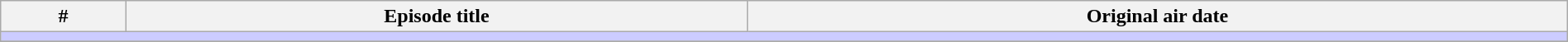<table class="wikitable" width="100%">
<tr>
<th width="8%">#</th>
<th>Episode title</th>
<th>Original air date</th>
</tr>
<tr>
<td colspan="5" bgcolor="#CCF"></td>
</tr>
<tr>
</tr>
</table>
